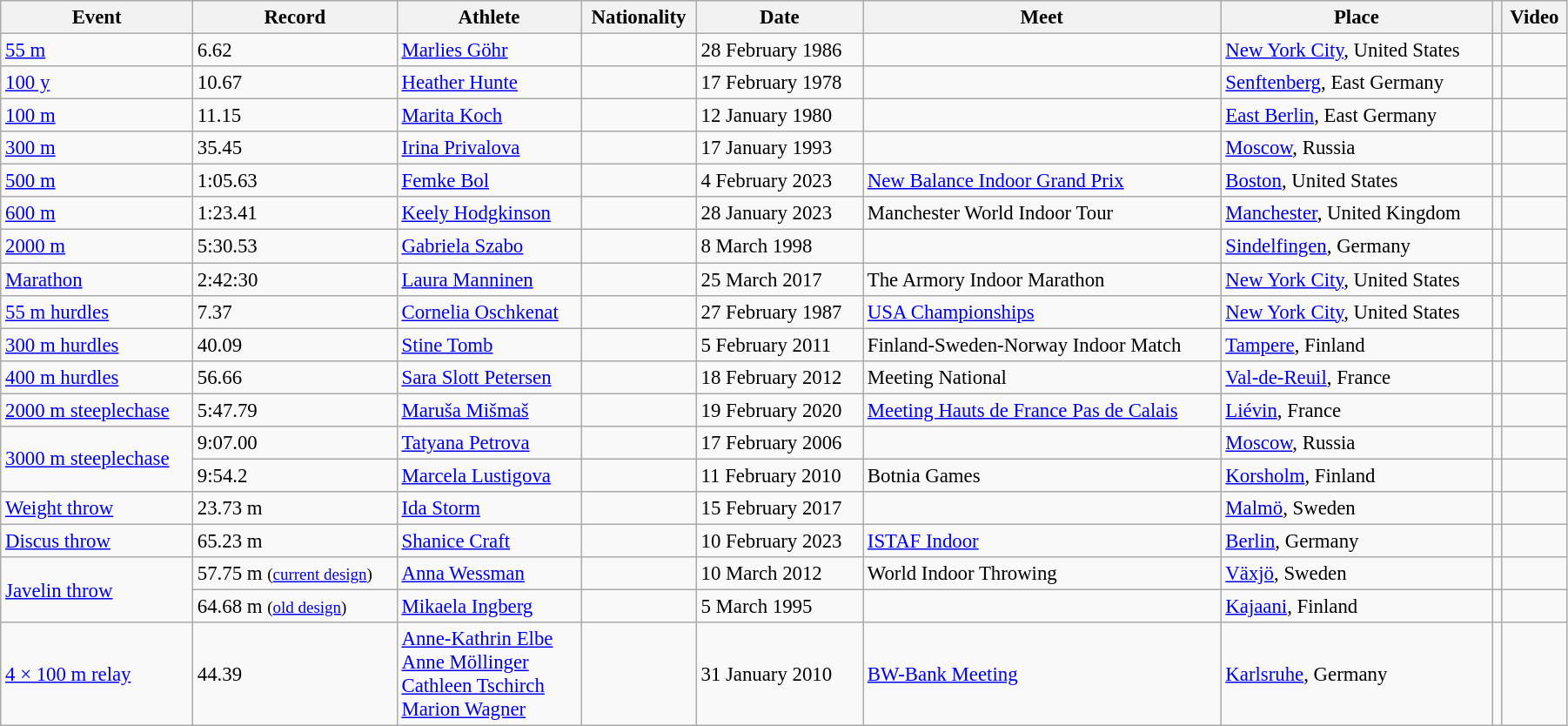<table class="wikitable" style="font-size:95%; width: 95%;">
<tr>
<th>Event</th>
<th>Record</th>
<th>Athlete</th>
<th>Nationality</th>
<th>Date</th>
<th>Meet</th>
<th>Place</th>
<th></th>
<th>Video</th>
</tr>
<tr>
<td><a href='#'>55 m</a></td>
<td>6.62 </td>
<td><a href='#'>Marlies Göhr</a></td>
<td></td>
<td>28 February 1986</td>
<td></td>
<td><a href='#'>New York City</a>, United States</td>
<td></td>
<td></td>
</tr>
<tr>
<td><a href='#'>100 y</a></td>
<td>10.67</td>
<td><a href='#'>Heather Hunte</a></td>
<td></td>
<td>17 February 1978</td>
<td></td>
<td><a href='#'>Senftenberg</a>, East Germany</td>
<td></td>
<td></td>
</tr>
<tr>
<td><a href='#'>100 m</a></td>
<td>11.15 </td>
<td><a href='#'>Marita Koch</a></td>
<td></td>
<td>12 January 1980</td>
<td></td>
<td><a href='#'>East Berlin</a>, East Germany</td>
<td></td>
<td></td>
</tr>
<tr>
<td><a href='#'>300 m</a></td>
<td>35.45 </td>
<td><a href='#'>Irina Privalova</a></td>
<td></td>
<td>17 January 1993</td>
<td></td>
<td><a href='#'>Moscow</a>, Russia</td>
<td></td>
<td></td>
</tr>
<tr>
<td><a href='#'>500 m</a></td>
<td>1:05.63 </td>
<td><a href='#'>Femke Bol</a></td>
<td></td>
<td>4 February 2023</td>
<td><a href='#'>New Balance Indoor Grand Prix</a></td>
<td><a href='#'>Boston</a>, United States</td>
<td></td>
<td></td>
</tr>
<tr>
<td><a href='#'>600 m</a></td>
<td>1:23.41 </td>
<td><a href='#'>Keely Hodgkinson</a></td>
<td></td>
<td>28 January 2023</td>
<td>Manchester World Indoor Tour</td>
<td><a href='#'>Manchester</a>, United Kingdom</td>
<td></td>
<td></td>
</tr>
<tr>
<td><a href='#'>2000 m</a></td>
<td>5:30.53</td>
<td><a href='#'>Gabriela Szabo</a></td>
<td></td>
<td>8 March 1998</td>
<td></td>
<td><a href='#'>Sindelfingen</a>, Germany</td>
<td></td>
<td></td>
</tr>
<tr>
<td><a href='#'>Marathon</a></td>
<td>2:42:30</td>
<td><a href='#'>Laura Manninen</a></td>
<td></td>
<td>25 March 2017</td>
<td>The Armory Indoor Marathon</td>
<td><a href='#'>New York City</a>, United States</td>
<td></td>
<td></td>
</tr>
<tr>
<td><a href='#'>55 m hurdles</a></td>
<td>7.37</td>
<td><a href='#'>Cornelia Oschkenat</a></td>
<td></td>
<td>27 February 1987</td>
<td><a href='#'>USA Championships</a></td>
<td><a href='#'>New York City</a>, United States</td>
<td></td>
<td></td>
</tr>
<tr>
<td><a href='#'>300 m hurdles</a></td>
<td>40.09  </td>
<td><a href='#'>Stine Tomb</a></td>
<td></td>
<td>5 February 2011</td>
<td>Finland-Sweden-Norway Indoor Match</td>
<td><a href='#'>Tampere</a>, Finland</td>
<td></td>
<td></td>
</tr>
<tr>
<td><a href='#'>400 m hurdles</a></td>
<td>56.66</td>
<td><a href='#'>Sara Slott Petersen</a></td>
<td></td>
<td>18 February 2012</td>
<td>Meeting National</td>
<td><a href='#'>Val-de-Reuil</a>, France</td>
<td></td>
<td></td>
</tr>
<tr>
<td><a href='#'>2000 m steeplechase</a></td>
<td>5:47.79</td>
<td><a href='#'>Maruša Mišmaš</a></td>
<td></td>
<td>19 February 2020</td>
<td><a href='#'>Meeting Hauts de France Pas de Calais</a></td>
<td><a href='#'>Liévin</a>, France</td>
<td></td>
<td></td>
</tr>
<tr>
<td rowspan=2><a href='#'>3000 m steeplechase</a></td>
<td>9:07.00 </td>
<td><a href='#'>Tatyana Petrova</a></td>
<td></td>
<td>17 February 2006</td>
<td></td>
<td><a href='#'>Moscow</a>, Russia</td>
<td></td>
<td></td>
</tr>
<tr>
<td>9:54.2  </td>
<td><a href='#'>Marcela Lustigova</a></td>
<td></td>
<td>11 February 2010</td>
<td>Botnia Games</td>
<td><a href='#'>Korsholm</a>, Finland</td>
<td></td>
<td></td>
</tr>
<tr>
<td><a href='#'>Weight throw</a></td>
<td>23.73 m</td>
<td><a href='#'>Ida Storm</a></td>
<td></td>
<td>15 February 2017</td>
<td></td>
<td><a href='#'>Malmö</a>, Sweden</td>
<td></td>
<td></td>
</tr>
<tr>
<td><a href='#'>Discus throw</a></td>
<td>65.23 m  </td>
<td><a href='#'>Shanice Craft</a></td>
<td></td>
<td>10 February 2023</td>
<td><a href='#'>ISTAF Indoor</a></td>
<td><a href='#'>Berlin</a>, Germany</td>
<td></td>
<td></td>
</tr>
<tr>
<td rowspan=2><a href='#'>Javelin throw</a></td>
<td>57.75 m <small>(<a href='#'>current design</a>)</small></td>
<td><a href='#'>Anna Wessman</a></td>
<td></td>
<td>10 March 2012</td>
<td>World Indoor Throwing</td>
<td><a href='#'>Växjö</a>, Sweden</td>
<td></td>
<td></td>
</tr>
<tr>
<td>64.68 m <small>(<a href='#'>old design</a>)</small></td>
<td><a href='#'>Mikaela Ingberg</a></td>
<td></td>
<td>5 March 1995</td>
<td></td>
<td><a href='#'>Kajaani</a>, Finland</td>
<td></td>
<td></td>
</tr>
<tr>
<td><a href='#'>4 × 100 m relay</a></td>
<td>44.39</td>
<td><a href='#'>Anne-Kathrin Elbe</a><br><a href='#'>Anne Möllinger</a><br><a href='#'>Cathleen Tschirch</a><br><a href='#'>Marion Wagner</a></td>
<td></td>
<td>31 January 2010</td>
<td><a href='#'>BW-Bank Meeting</a></td>
<td><a href='#'>Karlsruhe</a>, Germany</td>
<td></td>
<td></td>
</tr>
</table>
